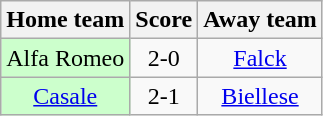<table class="wikitable" style="text-align: center">
<tr>
<th>Home team</th>
<th>Score</th>
<th>Away team</th>
</tr>
<tr>
<td bgcolor="ccffcc">Alfa Romeo</td>
<td>2-0</td>
<td><a href='#'>Falck</a></td>
</tr>
<tr>
<td bgcolor="ccffcc"><a href='#'>Casale</a></td>
<td>2-1</td>
<td><a href='#'>Biellese</a></td>
</tr>
</table>
